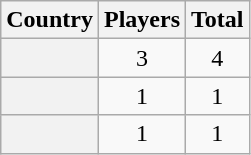<table class="sortable wikitable plainrowheaders" style="text-align:center;">
<tr>
<th scope="col">Country</th>
<th scope="col">Players</th>
<th scope="col">Total</th>
</tr>
<tr>
<th scope="row"></th>
<td>3</td>
<td>4</td>
</tr>
<tr>
<th scope="row"></th>
<td>1</td>
<td>1</td>
</tr>
<tr>
<th scope="row"></th>
<td>1</td>
<td>1</td>
</tr>
</table>
